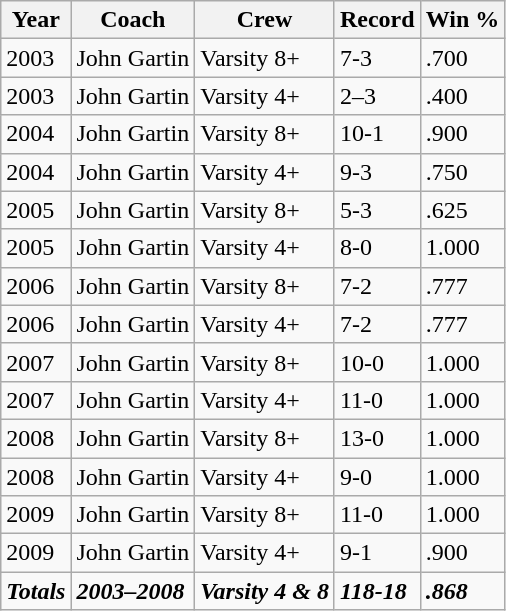<table class="wikitable">
<tr>
<th>Year</th>
<th>Coach</th>
<th>Crew</th>
<th>Record</th>
<th>Win %</th>
</tr>
<tr>
<td>2003</td>
<td>John Gartin</td>
<td>Varsity 8+</td>
<td>7-3</td>
<td>.700</td>
</tr>
<tr>
<td>2003</td>
<td>John Gartin</td>
<td>Varsity 4+</td>
<td>2–3</td>
<td>.400</td>
</tr>
<tr>
<td>2004</td>
<td>John Gartin</td>
<td>Varsity 8+</td>
<td>10-1</td>
<td>.900</td>
</tr>
<tr>
<td>2004</td>
<td>John Gartin</td>
<td>Varsity 4+</td>
<td>9-3</td>
<td>.750</td>
</tr>
<tr>
<td>2005</td>
<td>John Gartin</td>
<td>Varsity 8+</td>
<td>5-3</td>
<td>.625</td>
</tr>
<tr>
<td>2005</td>
<td>John Gartin</td>
<td>Varsity 4+</td>
<td>8-0</td>
<td>1.000</td>
</tr>
<tr>
<td>2006</td>
<td>John Gartin</td>
<td>Varsity 8+</td>
<td>7-2</td>
<td>.777</td>
</tr>
<tr>
<td>2006</td>
<td>John Gartin</td>
<td>Varsity 4+</td>
<td>7-2</td>
<td>.777</td>
</tr>
<tr>
<td>2007</td>
<td>John Gartin</td>
<td>Varsity 8+</td>
<td>10-0</td>
<td>1.000</td>
</tr>
<tr>
<td>2007</td>
<td>John Gartin</td>
<td>Varsity 4+</td>
<td>11-0</td>
<td>1.000</td>
</tr>
<tr>
<td>2008</td>
<td>John Gartin</td>
<td>Varsity 8+</td>
<td>13-0</td>
<td>1.000</td>
</tr>
<tr>
<td>2008</td>
<td>John Gartin</td>
<td>Varsity 4+</td>
<td>9-0</td>
<td>1.000</td>
</tr>
<tr>
<td>2009</td>
<td>John Gartin</td>
<td>Varsity 8+</td>
<td>11-0</td>
<td>1.000</td>
</tr>
<tr>
<td>2009</td>
<td>John Gartin</td>
<td>Varsity 4+</td>
<td>9-1</td>
<td>.900</td>
</tr>
<tr>
<td><strong><em>Totals</em></strong></td>
<td><strong><em>2003–2008</em></strong></td>
<td><strong><em>Varsity 4 & 8</em></strong></td>
<td><strong><em>118-18</em></strong></td>
<td><strong><em>.868</em></strong></td>
</tr>
</table>
